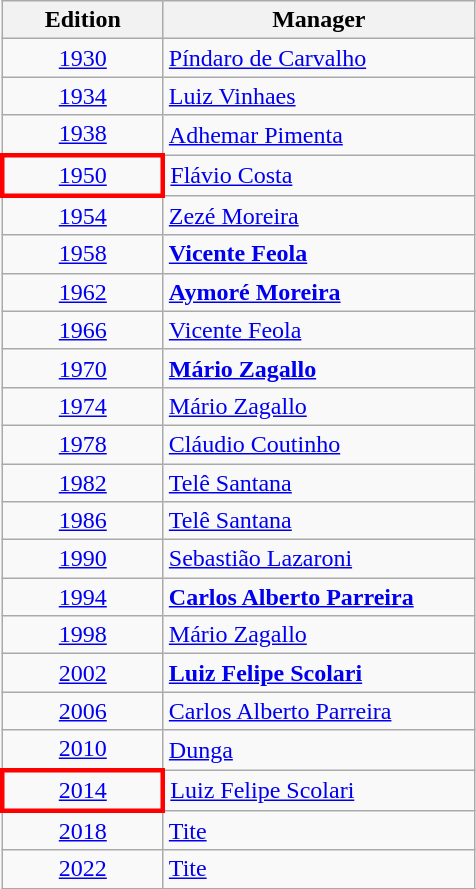<table class="wikitable">
<tr>
<th width=100>Edition</th>
<th width=200>Manager</th>
</tr>
<tr>
<td align=center> <a href='#'>1930</a></td>
<td><a href='#'>Píndaro de Carvalho</a></td>
</tr>
<tr>
<td align=center> <a href='#'>1934</a></td>
<td><a href='#'>Luiz Vinhaes</a></td>
</tr>
<tr>
<td align=center> <a href='#'>1938</a></td>
<td><a href='#'>Adhemar Pimenta</a></td>
</tr>
<tr>
<td align=center style="border: 3px solid red"> <a href='#'>1950</a></td>
<td><a href='#'>Flávio Costa</a></td>
</tr>
<tr>
<td align=center> <a href='#'>1954</a></td>
<td><a href='#'>Zezé Moreira</a></td>
</tr>
<tr>
<td align=center> <a href='#'>1958</a></td>
<td><strong><a href='#'>Vicente Feola</a></strong></td>
</tr>
<tr>
<td align=center> <a href='#'>1962</a></td>
<td><strong><a href='#'>Aymoré Moreira</a></strong></td>
</tr>
<tr>
<td align=center> <a href='#'>1966</a></td>
<td><a href='#'>Vicente Feola</a></td>
</tr>
<tr>
<td align=center> <a href='#'>1970</a></td>
<td><strong><a href='#'>Mário Zagallo</a></strong></td>
</tr>
<tr>
<td align=center> <a href='#'>1974</a></td>
<td><a href='#'>Mário Zagallo</a></td>
</tr>
<tr>
<td align=center> <a href='#'>1978</a></td>
<td><a href='#'>Cláudio Coutinho</a></td>
</tr>
<tr>
<td align=center> <a href='#'>1982</a></td>
<td><a href='#'>Telê Santana</a></td>
</tr>
<tr>
<td align=center> <a href='#'>1986</a></td>
<td><a href='#'>Telê Santana</a></td>
</tr>
<tr>
<td align=center> <a href='#'>1990</a></td>
<td><a href='#'>Sebastião Lazaroni</a></td>
</tr>
<tr>
<td align=center> <a href='#'>1994</a></td>
<td><strong><a href='#'>Carlos Alberto Parreira</a></strong></td>
</tr>
<tr>
<td align=center> <a href='#'>1998</a></td>
<td><a href='#'>Mário Zagallo</a></td>
</tr>
<tr>
<td align=center>  <a href='#'>2002</a></td>
<td><strong><a href='#'>Luiz Felipe Scolari</a></strong></td>
</tr>
<tr>
<td align=center> <a href='#'>2006</a></td>
<td><a href='#'>Carlos Alberto Parreira</a></td>
</tr>
<tr>
<td align=center> <a href='#'>2010</a></td>
<td><a href='#'>Dunga</a></td>
</tr>
<tr>
<td align=center style="border: 3px solid red"> <a href='#'>2014</a></td>
<td><a href='#'>Luiz Felipe Scolari</a></td>
</tr>
<tr>
<td align=center> <a href='#'>2018</a></td>
<td><a href='#'>Tite</a></td>
</tr>
<tr>
<td align=center> <a href='#'>2022</a></td>
<td><a href='#'>Tite</a></td>
</tr>
</table>
